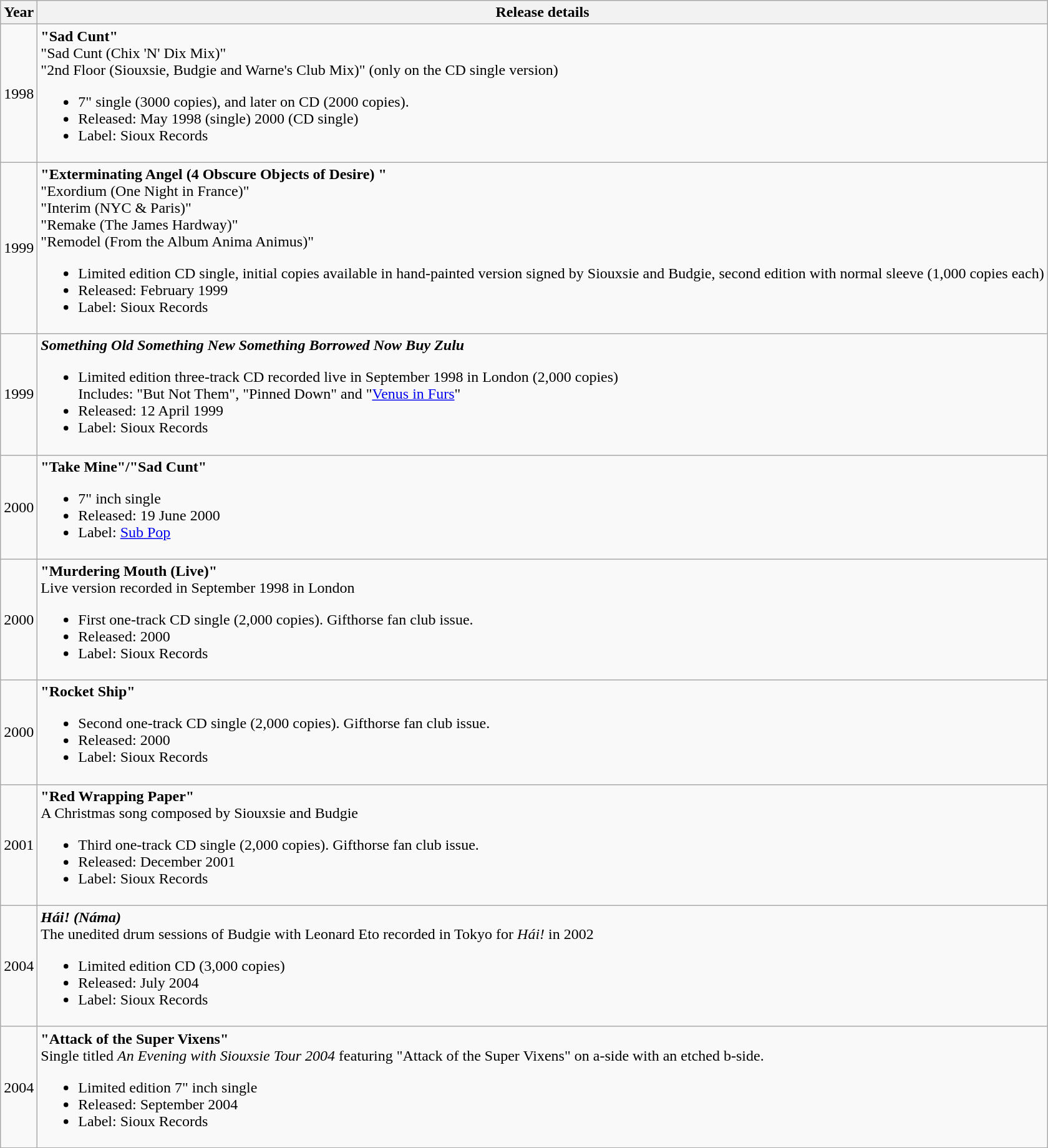<table class="wikitable" style="text-align:center;">
<tr>
<th rowspan="1">Year</th>
<th rowspan="1">Release details</th>
</tr>
<tr>
<td>1998</td>
<td align="left"><strong>"Sad Cunt"</strong><br> "Sad Cunt (Chix 'N' Dix Mix)"<br>"2nd Floor (Siouxsie, Budgie and Warne's Club Mix)" (only on the CD single version)<br><ul><li>7" single (3000 copies), and later on CD (2000 copies).</li><li>Released: May 1998 (single) 2000 (CD single)</li><li>Label: Sioux Records</li></ul></td>
</tr>
<tr>
<td>1999</td>
<td align="left"><strong>"Exterminating Angel (4 Obscure Objects of Desire) "</strong><br>"Exordium (One Night in France)"<br>"Interim (NYC & Paris)"<br>"Remake (The James Hardway)"<br>"Remodel (From the Album Anima Animus)"<br><ul><li>Limited edition CD single, initial copies available in hand-painted version signed by Siouxsie and Budgie, second edition with normal sleeve (1,000 copies each)</li><li>Released: February 1999</li><li>Label: Sioux Records</li></ul></td>
</tr>
<tr>
<td>1999</td>
<td align="left"><strong><em>Something Old Something New Something Borrowed Now Buy Zulu</em></strong><br><ul><li>Limited edition three-track CD recorded live in September 1998 in London (2,000 copies)<br> Includes: "But Not Them", "Pinned Down" and "<a href='#'>Venus in Furs</a>"</li><li>Released: 12 April 1999</li><li>Label: Sioux Records</li></ul></td>
</tr>
<tr>
<td>2000</td>
<td align="left"><strong>"Take Mine"/"Sad Cunt"</strong><br><ul><li>7" inch single</li><li>Released: 19 June 2000</li><li>Label: <a href='#'>Sub Pop</a></li></ul></td>
</tr>
<tr>
<td>2000</td>
<td align="left"><strong>"Murdering Mouth (Live)"</strong><br><span> Live version recorded in September 1998 in London</span><br><ul><li>First one-track CD single (2,000 copies). Gifthorse fan club issue.</li><li>Released: 2000</li><li>Label: Sioux Records</li></ul></td>
</tr>
<tr>
<td>2000</td>
<td align="left"><strong>"Rocket Ship"</strong><br><ul><li>Second one-track CD single (2,000 copies). Gifthorse fan club issue.</li><li>Released: 2000</li><li>Label: Sioux Records</li></ul></td>
</tr>
<tr>
<td>2001</td>
<td align="left"><strong>"Red Wrapping Paper"</strong><br><span>A Christmas song composed by Siouxsie and Budgie</span><br><ul><li>Third one-track CD single (2,000 copies). Gifthorse fan club issue.</li><li>Released: December 2001</li><li>Label: Sioux Records</li></ul></td>
</tr>
<tr>
<td>2004</td>
<td align="left"><strong><em> Hái! (Náma)</em></strong><br><span>The unedited drum sessions of Budgie with Leonard Eto recorded in Tokyo for <em>Hái!</em> in 2002</span><br><ul><li>Limited edition CD (3,000 copies)</li><li>Released: July 2004</li><li>Label: Sioux Records</li></ul></td>
</tr>
<tr>
<td>2004</td>
<td align="left"><strong>"Attack of the Super Vixens"</strong><br><span>Single titled <em>An Evening with Siouxsie Tour 2004</em> featuring "Attack of the Super Vixens" on a-side with an etched b-side.</span><br><ul><li>Limited edition 7" inch single</li><li>Released: September 2004</li><li>Label: Sioux Records</li></ul></td>
</tr>
</table>
